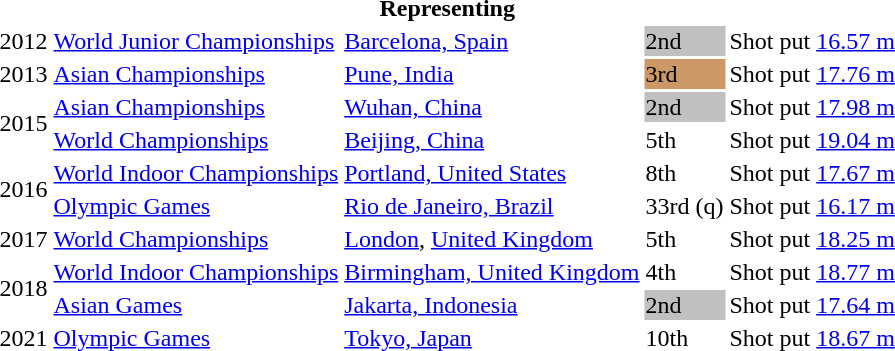<table>
<tr>
<th colspan="6">Representing </th>
</tr>
<tr>
<td>2012</td>
<td><a href='#'>World Junior Championships</a></td>
<td><a href='#'>Barcelona, Spain</a></td>
<td bgcolor=silver>2nd</td>
<td>Shot put</td>
<td><a href='#'>16.57 m</a></td>
</tr>
<tr>
<td>2013</td>
<td><a href='#'>Asian Championships</a></td>
<td><a href='#'>Pune, India</a></td>
<td bgcolor=cc9966>3rd</td>
<td>Shot put</td>
<td><a href='#'>17.76 m</a></td>
</tr>
<tr>
<td rowspan=2>2015</td>
<td><a href='#'>Asian Championships</a></td>
<td><a href='#'>Wuhan, China</a></td>
<td bgcolor=silver>2nd</td>
<td>Shot put</td>
<td><a href='#'>17.98 m</a></td>
</tr>
<tr>
<td><a href='#'>World Championships</a></td>
<td><a href='#'>Beijing, China</a></td>
<td>5th</td>
<td>Shot put</td>
<td><a href='#'>19.04 m</a></td>
</tr>
<tr>
<td rowspan=2>2016</td>
<td><a href='#'>World Indoor Championships</a></td>
<td><a href='#'>Portland, United States</a></td>
<td>8th</td>
<td>Shot put</td>
<td><a href='#'>17.67 m</a></td>
</tr>
<tr>
<td><a href='#'>Olympic Games</a></td>
<td><a href='#'>Rio de Janeiro, Brazil</a></td>
<td>33rd (q)</td>
<td>Shot put</td>
<td><a href='#'>16.17 m</a></td>
</tr>
<tr>
<td>2017</td>
<td><a href='#'>World Championships</a></td>
<td><a href='#'>London</a>, <a href='#'>United Kingdom</a></td>
<td>5th</td>
<td>Shot put</td>
<td><a href='#'>18.25 m</a></td>
</tr>
<tr>
<td rowspan=2>2018</td>
<td><a href='#'>World Indoor Championships</a></td>
<td><a href='#'>Birmingham, United Kingdom</a></td>
<td>4th</td>
<td>Shot put</td>
<td><a href='#'>18.77 m</a></td>
</tr>
<tr>
<td><a href='#'>Asian Games</a></td>
<td><a href='#'>Jakarta, Indonesia</a></td>
<td bgcolor=silver>2nd</td>
<td>Shot put</td>
<td><a href='#'>17.64 m</a></td>
</tr>
<tr>
<td>2021</td>
<td><a href='#'>Olympic Games</a></td>
<td><a href='#'>Tokyo, Japan</a></td>
<td>10th</td>
<td>Shot put</td>
<td><a href='#'>18.67 m</a></td>
</tr>
</table>
